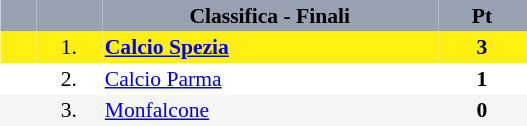<table align=center style="font-size: 90%; border-collapse:collapse" border=0 cellspacing=0 cellpadding=2>
<tr align=center bgcolor=#98A1B2>
<th width=20></th>
<th width=40></th>
<th width=220>Classifica - Finali</th>
<th width=55>Pt</th>
</tr>
<tr align=center style="background:#FFF010;">
<td></td>
<td>1.</td>
<td style="text-align:left;"><strong><a href='#'>Calcio Spezia</a></strong></td>
<td><strong>3</strong></td>
</tr>
<tr align=center style="background:#FFFFFF;">
<td></td>
<td>2.</td>
<td style="text-align:left;"><a href='#'>Calcio Parma</a></td>
<td><strong>1</strong></td>
</tr>
<tr align=center style="background:#F5F5F5;">
<td></td>
<td>3.</td>
<td style="text-align:left;"><a href='#'>Monfalcone</a></td>
<td><strong>0</strong></td>
</tr>
</table>
